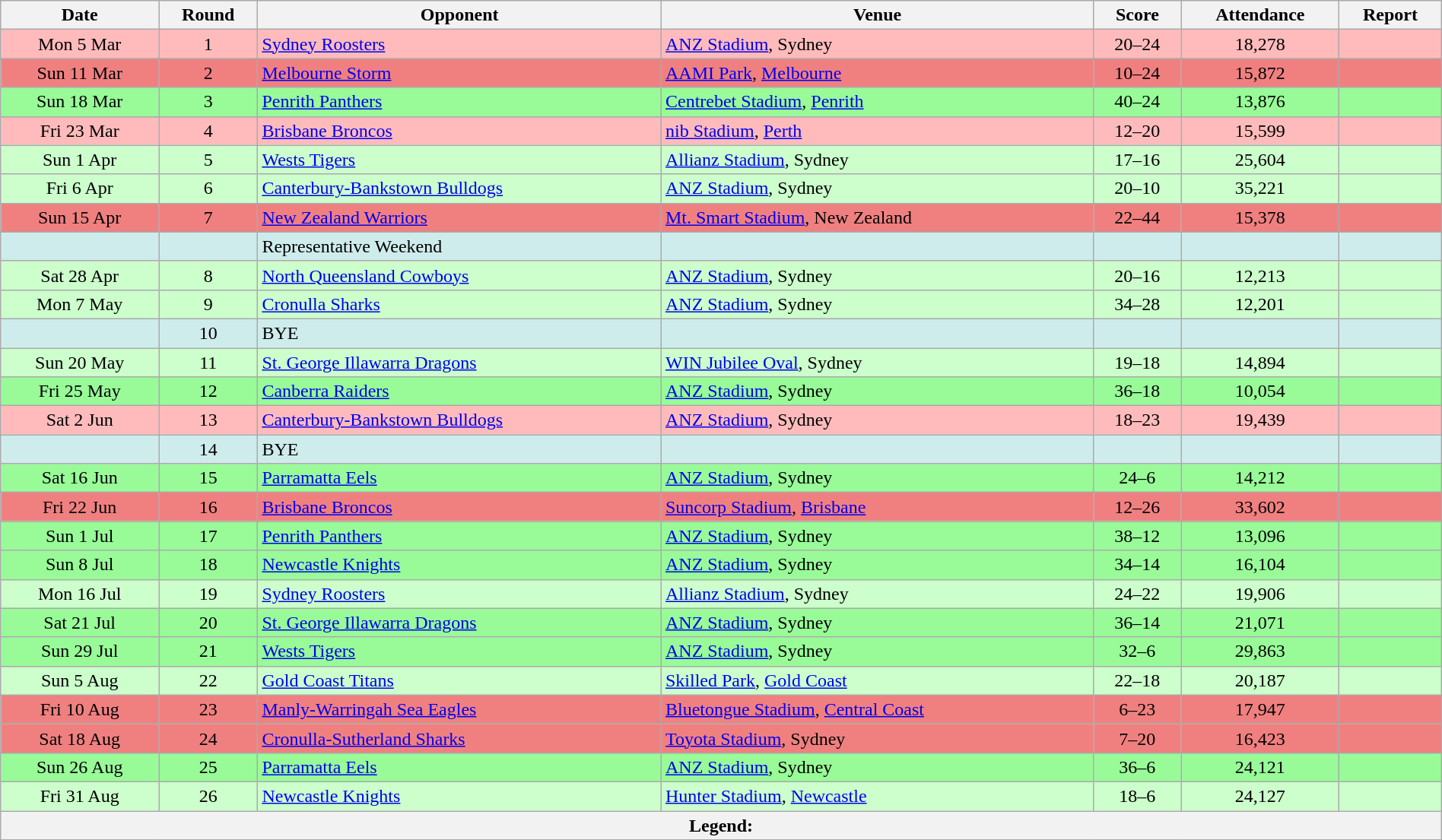<table class="wikitable" style="font-size:100%;" width="100%">
<tr>
<th>Date</th>
<th>Round</th>
<th>Opponent</th>
<th>Venue</th>
<th>Score</th>
<th>Attendance</th>
<th>Report</th>
</tr>
<tr bgcolor=#FFBBBB>
<td style="text-align:center;">Mon 5 Mar</td>
<td style="text-align:center;">1</td>
<td> <a href='#'>Sydney Roosters</a></td>
<td><a href='#'>ANZ Stadium</a>, Sydney</td>
<td style="text-align:center;">20–24</td>
<td style="text-align:center;">18,278</td>
<td style="text-align:center;"></td>
</tr>
<tr bgcolor=#F08080>
<td style="text-align:center;">Sun 11 Mar</td>
<td style="text-align:center;">2</td>
<td> <a href='#'>Melbourne Storm</a></td>
<td><a href='#'>AAMI Park</a>, <a href='#'>Melbourne</a></td>
<td style="text-align:center;">10–24</td>
<td style="text-align:center;">15,872</td>
<td style="text-align:center;"></td>
</tr>
<tr bgcolor=#98FB98>
<td style="text-align:center;">Sun 18 Mar</td>
<td style="text-align:center;">3</td>
<td> <a href='#'>Penrith Panthers</a></td>
<td><a href='#'>Centrebet Stadium</a>, <a href='#'>Penrith</a></td>
<td style="text-align:center;">40–24</td>
<td style="text-align:center;">13,876</td>
<td style="text-align:center;"></td>
</tr>
<tr bgcolor=#FFBBBB>
<td style="text-align:center;">Fri 23 Mar</td>
<td style="text-align:center;">4</td>
<td> <a href='#'>Brisbane Broncos</a></td>
<td><a href='#'>nib Stadium</a>, <a href='#'>Perth</a></td>
<td style="text-align:center;">12–20</td>
<td style="text-align:center;">15,599</td>
<td style="text-align:center;"></td>
</tr>
<tr bgcolor=#CCFFCC>
<td style="text-align:center;">Sun 1 Apr</td>
<td style="text-align:center;">5</td>
<td> <a href='#'>Wests Tigers</a></td>
<td><a href='#'>Allianz Stadium</a>, Sydney</td>
<td style="text-align:center;">17–16</td>
<td style="text-align:center;">25,604</td>
<td style="text-align:center;"></td>
</tr>
<tr bgcolor=#CCFFCC>
<td style="text-align:center;">Fri 6 Apr</td>
<td style="text-align:center;">6</td>
<td> <a href='#'>Canterbury-Bankstown Bulldogs</a></td>
<td><a href='#'>ANZ Stadium</a>, Sydney</td>
<td style="text-align:center;">20–10</td>
<td style="text-align:center;">35,221</td>
<td style="text-align:center;"></td>
</tr>
<tr bgcolor=#F08080>
<td style="text-align:center;">Sun 15 Apr</td>
<td style="text-align:center;">7</td>
<td> <a href='#'>New Zealand Warriors</a></td>
<td><a href='#'>Mt. Smart Stadium</a>, New Zealand</td>
<td style="text-align:center;">22–44</td>
<td style="text-align:center;">15,378</td>
<td style="text-align:center;"></td>
</tr>
<tr bgcolor="#cfecec">
<td></td>
<td></td>
<td>Representative Weekend</td>
<td></td>
<td></td>
<td></td>
<td></td>
</tr>
<tr bgcolor=#CCFFCC>
<td style="text-align:center;">Sat 28 Apr</td>
<td style="text-align:center;">8</td>
<td> <a href='#'>North Queensland Cowboys</a></td>
<td><a href='#'>ANZ Stadium</a>, Sydney</td>
<td style="text-align:center;">20–16</td>
<td style="text-align:center;">12,213</td>
<td style="text-align:center;"></td>
</tr>
<tr bgcolor=#CCFFCC>
<td style="text-align:center;">Mon 7 May</td>
<td style="text-align:center;">9</td>
<td> <a href='#'>Cronulla Sharks</a></td>
<td><a href='#'>ANZ Stadium</a>, Sydney</td>
<td style="text-align:center;">34–28</td>
<td style="text-align:center;">12,201</td>
<td style="text-align:center;"></td>
</tr>
<tr bgcolor="#cfecec">
<td></td>
<td style="text-align:center;">10</td>
<td>BYE</td>
<td></td>
<td></td>
<td></td>
<td></td>
</tr>
<tr bgcolor=#CCFFCC>
<td style="text-align:center;">Sun 20 May</td>
<td style="text-align:center;">11</td>
<td> <a href='#'>St. George Illawarra Dragons</a></td>
<td><a href='#'>WIN Jubilee Oval</a>, Sydney</td>
<td style="text-align:center;">19–18</td>
<td style="text-align:center;">14,894</td>
<td style="text-align:center;"></td>
</tr>
<tr bgcolor=#98FB98>
<td style="text-align:center;">Fri 25 May</td>
<td style="text-align:center;">12</td>
<td> <a href='#'>Canberra Raiders</a></td>
<td><a href='#'>ANZ Stadium</a>, Sydney</td>
<td style="text-align:center;">36–18</td>
<td style="text-align:center;">10,054</td>
<td style="text-align:center;"></td>
</tr>
<tr bgcolor=#FFBBBB>
<td style="text-align:center;">Sat 2 Jun</td>
<td style="text-align:center;">13</td>
<td> <a href='#'>Canterbury-Bankstown Bulldogs</a></td>
<td><a href='#'>ANZ Stadium</a>, Sydney</td>
<td style="text-align:center;">18–23</td>
<td style="text-align:center;">19,439</td>
<td style="text-align:center;"></td>
</tr>
<tr bgcolor="#cfecec">
<td></td>
<td style="text-align:center;">14</td>
<td>BYE</td>
<td></td>
<td></td>
<td></td>
<td></td>
</tr>
<tr bgcolor=#98FB98>
<td style="text-align:center;">Sat 16 Jun</td>
<td style="text-align:center;">15</td>
<td> <a href='#'>Parramatta Eels</a></td>
<td><a href='#'>ANZ Stadium</a>, Sydney</td>
<td style="text-align:center;">24–6</td>
<td style="text-align:center;">14,212</td>
<td style="text-align:center;"></td>
</tr>
<tr bgcolor=#F08080>
<td style="text-align:center;">Fri 22 Jun</td>
<td style="text-align:center;">16</td>
<td> <a href='#'>Brisbane Broncos</a></td>
<td><a href='#'>Suncorp Stadium</a>, <a href='#'>Brisbane</a></td>
<td style="text-align:center;">12–26</td>
<td style="text-align:center;">33,602</td>
<td style="text-align:center;"></td>
</tr>
<tr bgcolor=#98FB98>
<td style="text-align:center;">Sun 1 Jul</td>
<td style="text-align:center;">17</td>
<td> <a href='#'>Penrith Panthers</a></td>
<td><a href='#'>ANZ Stadium</a>, Sydney</td>
<td style="text-align:center;">38–12</td>
<td style="text-align:center;">13,096</td>
<td style="text-align:center;"></td>
</tr>
<tr bgcolor=#98FB98>
<td style="text-align:center;">Sun 8 Jul</td>
<td style="text-align:center;">18</td>
<td> <a href='#'>Newcastle Knights</a></td>
<td><a href='#'>ANZ Stadium</a>, Sydney</td>
<td style="text-align:center;">34–14</td>
<td style="text-align:center;">16,104</td>
<td style="text-align:center;"></td>
</tr>
<tr bgcolor=#CCFFCC>
<td style="text-align:center;">Mon 16 Jul</td>
<td style="text-align:center;">19</td>
<td> <a href='#'>Sydney Roosters</a></td>
<td><a href='#'>Allianz Stadium</a>, Sydney</td>
<td style="text-align:center;">24–22</td>
<td style="text-align:center;">19,906</td>
<td style="text-align:center;"></td>
</tr>
<tr bgcolor=#98FB98>
<td style="text-align:center;">Sat 21 Jul</td>
<td style="text-align:center;">20</td>
<td> <a href='#'>St. George Illawarra Dragons</a></td>
<td><a href='#'>ANZ Stadium</a>, Sydney</td>
<td style="text-align:center;">36–14</td>
<td style="text-align:center;">21,071</td>
<td style="text-align:center;"></td>
</tr>
<tr bgcolor=#98FB98>
<td style="text-align:center;">Sun 29 Jul</td>
<td style="text-align:center;">21</td>
<td> <a href='#'>Wests Tigers</a></td>
<td><a href='#'>ANZ Stadium</a>, Sydney</td>
<td style="text-align:center;">32–6</td>
<td style="text-align:center;">29,863</td>
<td style="text-align:center;"></td>
</tr>
<tr bgcolor=#CCFFCC>
<td style="text-align:center;">Sun 5 Aug</td>
<td style="text-align:center;">22</td>
<td> <a href='#'>Gold Coast Titans</a></td>
<td><a href='#'>Skilled Park</a>, <a href='#'>Gold Coast</a></td>
<td style="text-align:center;">22–18</td>
<td style="text-align:center;">20,187</td>
<td style="text-align:center;"></td>
</tr>
<tr bgcolor=#F08080>
<td style="text-align:center;">Fri 10 Aug</td>
<td style="text-align:center;">23</td>
<td> <a href='#'>Manly-Warringah Sea Eagles</a></td>
<td><a href='#'>Bluetongue Stadium</a>, <a href='#'>Central Coast</a></td>
<td style="text-align:center;">6–23</td>
<td style="text-align:center;">17,947</td>
<td style="text-align:center;"></td>
</tr>
<tr bgcolor=#F08080>
<td style="text-align:center;">Sat 18 Aug</td>
<td style="text-align:center;">24</td>
<td> <a href='#'>Cronulla-Sutherland Sharks</a></td>
<td><a href='#'>Toyota Stadium</a>, Sydney</td>
<td style="text-align:center;">7–20</td>
<td style="text-align:center;">16,423</td>
<td style="text-align:center;"></td>
</tr>
<tr bgcolor=#98FB98>
<td style="text-align:center;">Sun 26 Aug</td>
<td style="text-align:center;">25</td>
<td> <a href='#'>Parramatta Eels</a></td>
<td><a href='#'>ANZ Stadium</a>, Sydney</td>
<td style="text-align:center;">36–6</td>
<td style="text-align:center;">24,121</td>
<td style="text-align:center;"></td>
</tr>
<tr bgcolor=#CCFFCC>
<td style="text-align:center;">Fri 31 Aug</td>
<td style="text-align:center;">26</td>
<td> <a href='#'>Newcastle Knights</a></td>
<td><a href='#'>Hunter Stadium</a>, <a href='#'>Newcastle</a></td>
<td style="text-align:center;">18–6</td>
<td style="text-align:center;">24,127</td>
<td style="text-align:center;"></td>
</tr>
<tr>
<th colspan="11"><strong>Legend</strong>:      </th>
</tr>
<tr>
</tr>
</table>
